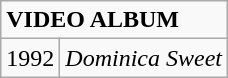<table class="wikitable">
<tr>
<td colspan="2"><strong>VIDEO ALBUM</strong></td>
</tr>
<tr>
<td>1992</td>
<td><em>Dominica Sweet</em></td>
</tr>
</table>
